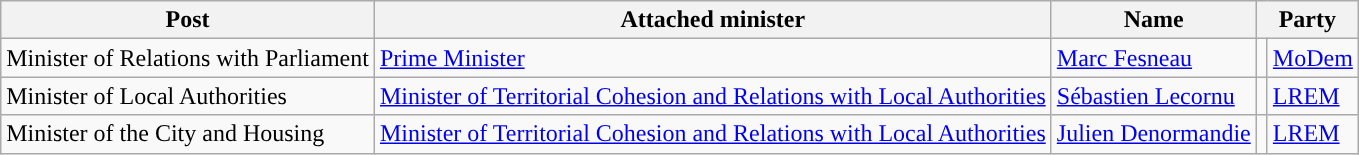<table class="wikitable">
<tr>
<th scope="col">Post</th>
<th scope="col">Attached minister</th>
<th scope="col">Name</th>
<th colspan="2" scope="col">Party</th>
</tr>
<tr>
<td>Minister of Relations with Parliament</td>
<td><a href='#'>Prime Minister</a></td>
<td><a href='#'>Marc Fesneau</a></td>
<td style="background:"></td>
<td><a href='#'>MoDem</a></td>
</tr>
<tr>
<td>Minister of Local Authorities</td>
<td><a href='#'>Minister of Territorial Cohesion and Relations with Local Authorities</a></td>
<td><a href='#'>Sébastien Lecornu</a></td>
<td style="background:"></td>
<td><a href='#'>LREM</a></td>
</tr>
<tr>
<td>Minister of the City and Housing</td>
<td><a href='#'>Minister of Territorial Cohesion and Relations with Local Authorities</a></td>
<td><a href='#'>Julien Denormandie</a></td>
<td style="background:"></td>
<td><a href='#'>LREM</a></td>
</tr>
</table>
